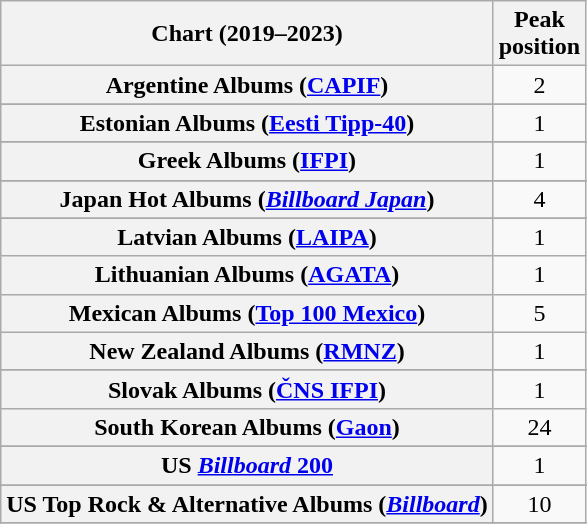<table class="wikitable sortable plainrowheaders" style="text-align:center">
<tr>
<th scope="col">Chart (2019–2023)</th>
<th scope="col">Peak<br>position</th>
</tr>
<tr>
<th scope="row">Argentine Albums (<a href='#'>CAPIF</a>)</th>
<td>2</td>
</tr>
<tr>
</tr>
<tr>
</tr>
<tr>
</tr>
<tr>
</tr>
<tr>
</tr>
<tr>
</tr>
<tr>
</tr>
<tr>
</tr>
<tr>
<th scope="row">Estonian Albums (<a href='#'>Eesti Tipp-40</a>)</th>
<td>1</td>
</tr>
<tr>
</tr>
<tr>
</tr>
<tr>
</tr>
<tr>
<th scope="row">Greek Albums (<a href='#'>IFPI</a>)</th>
<td>1</td>
</tr>
<tr>
</tr>
<tr>
</tr>
<tr>
</tr>
<tr>
<th scope="row">Japan Hot Albums (<em><a href='#'>Billboard Japan</a></em>)</th>
<td>4</td>
</tr>
<tr>
</tr>
<tr>
<th scope="row">Latvian Albums (<a href='#'>LAIPA</a>)</th>
<td>1</td>
</tr>
<tr>
<th scope="row">Lithuanian Albums (<a href='#'>AGATA</a>)</th>
<td>1</td>
</tr>
<tr>
<th scope="row">Mexican Albums (<a href='#'>Top 100 Mexico</a>)</th>
<td>5</td>
</tr>
<tr>
<th scope="row">New Zealand Albums (<a href='#'>RMNZ</a>)</th>
<td>1</td>
</tr>
<tr>
</tr>
<tr>
</tr>
<tr>
</tr>
<tr>
</tr>
<tr>
<th scope="row">Slovak Albums (<a href='#'>ČNS IFPI</a>)</th>
<td>1</td>
</tr>
<tr>
<th scope="row">South Korean Albums (<a href='#'>Gaon</a>)</th>
<td>24</td>
</tr>
<tr>
</tr>
<tr>
</tr>
<tr>
</tr>
<tr>
</tr>
<tr>
<th scope="row">US <a href='#'><em>Billboard</em> 200</a></th>
<td>1</td>
</tr>
<tr>
</tr>
<tr>
<th scope="row">US Top Rock & Alternative Albums (<em><a href='#'>Billboard</a></em>)</th>
<td>10</td>
</tr>
<tr>
</tr>
</table>
